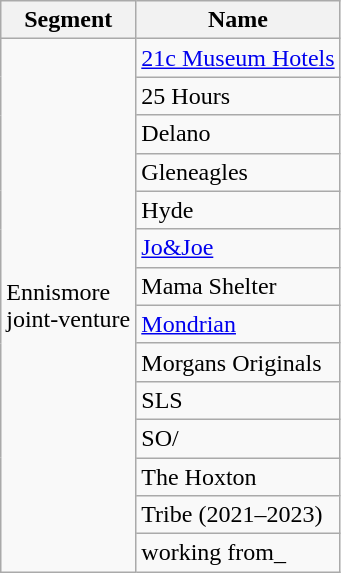<table class="wikitable">
<tr>
<th>Segment</th>
<th>Name</th>
</tr>
<tr>
<td rowspan="14">Ennismore<br>joint-venture</td>
<td><a href='#'>21c Museum Hotels</a></td>
</tr>
<tr>
<td>25 Hours</td>
</tr>
<tr>
<td>Delano</td>
</tr>
<tr>
<td>Gleneagles</td>
</tr>
<tr>
<td>Hyde</td>
</tr>
<tr>
<td><a href='#'>Jo&Joe</a></td>
</tr>
<tr>
<td>Mama Shelter</td>
</tr>
<tr>
<td><a href='#'>Mondrian</a></td>
</tr>
<tr>
<td>Morgans Originals</td>
</tr>
<tr>
<td>SLS</td>
</tr>
<tr>
<td>SO/</td>
</tr>
<tr>
<td>The Hoxton</td>
</tr>
<tr>
<td>Tribe (2021–2023)</td>
</tr>
<tr>
<td>working from_</td>
</tr>
</table>
